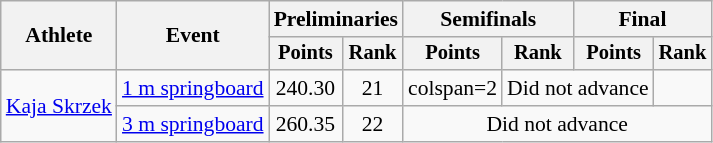<table class=wikitable style="font-size:90%;">
<tr>
<th rowspan="2">Athlete</th>
<th rowspan="2">Event</th>
<th colspan="2">Preliminaries</th>
<th colspan="2">Semifinals</th>
<th colspan="2">Final</th>
</tr>
<tr style="font-size:95%">
<th>Points</th>
<th>Rank</th>
<th>Points</th>
<th>Rank</th>
<th>Points</th>
<th>Rank</th>
</tr>
<tr align=center>
<td align=left rowspan=2><a href='#'>Kaja Skrzek</a></td>
<td align=left><a href='#'>1 m springboard</a></td>
<td>240.30</td>
<td>21</td>
<td>colspan=2 </td>
<td colspan=2>Did not advance</td>
</tr>
<tr align=center>
<td align=left><a href='#'>3 m springboard</a></td>
<td>260.35</td>
<td>22</td>
<td colspan=4>Did not advance</td>
</tr>
</table>
